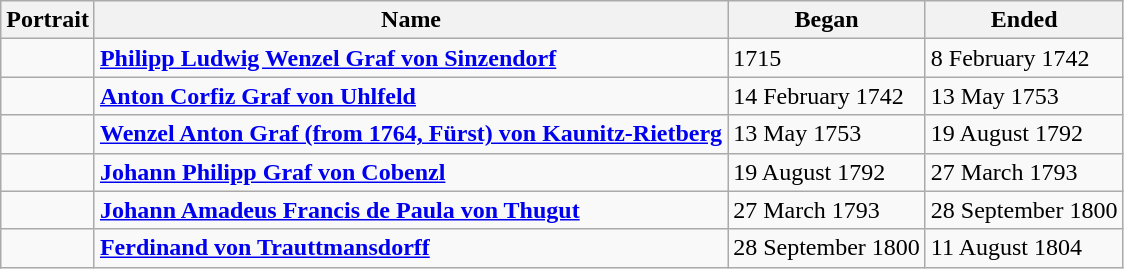<table class="wikitable">
<tr>
<th>Portrait</th>
<th>Name</th>
<th>Began</th>
<th>Ended</th>
</tr>
<tr>
<td></td>
<td><strong><a href='#'>Philipp Ludwig Wenzel Graf von Sinzendorf</a></strong><br></td>
<td>1715</td>
<td>8 February 1742</td>
</tr>
<tr>
<td></td>
<td><strong><a href='#'>Anton Corfiz Graf von Uhlfeld</a></strong><br></td>
<td>14 February 1742</td>
<td>13 May 1753</td>
</tr>
<tr>
<td></td>
<td><strong><a href='#'>Wenzel Anton Graf (from 1764, Fürst) von Kaunitz-Rietberg</a></strong><br></td>
<td>13 May 1753</td>
<td>19 August 1792</td>
</tr>
<tr>
<td></td>
<td><strong><a href='#'>Johann Philipp Graf von Cobenzl</a></strong><br></td>
<td>19 August 1792</td>
<td>27 March 1793</td>
</tr>
<tr>
<td></td>
<td><strong><a href='#'>Johann Amadeus Francis de Paula von Thugut</a></strong><br></td>
<td>27 March 1793</td>
<td>28 September 1800</td>
</tr>
<tr>
<td></td>
<td><strong><a href='#'>Ferdinand von Trauttmansdorff</a></strong><br></td>
<td>28 September 1800</td>
<td>11 August 1804</td>
</tr>
</table>
